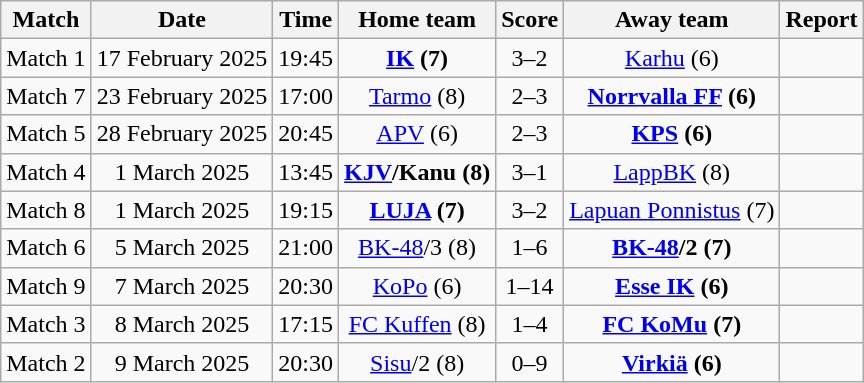<table class="wikitable" style="text-align:center">
<tr>
<th style= width="40px">Match</th>
<th style= width="40px">Date</th>
<th style= width="40px">Time</th>
<th style= width="150px">Home team</th>
<th style= width="60px">Score</th>
<th style= width="150px">Away team</th>
<th style= width="30px">Report</th>
</tr>
<tr>
<td>Match 1</td>
<td>17 February 2025</td>
<td>19:45</td>
<td><strong><a href='#'>IK</a> (7)</strong></td>
<td>3–2</td>
<td><a href='#'>Karhu</a> (6)</td>
<td></td>
</tr>
<tr>
<td>Match 7</td>
<td>23 February 2025</td>
<td>17:00</td>
<td><a href='#'>Tarmo</a> (8)</td>
<td>2–3</td>
<td><strong><a href='#'>Norrvalla FF</a> (6)</strong></td>
<td></td>
</tr>
<tr>
<td>Match 5</td>
<td>28 February 2025</td>
<td>20:45</td>
<td><a href='#'>APV</a> (6)</td>
<td>2–3</td>
<td><strong><a href='#'>KPS</a> (6)</strong></td>
<td></td>
</tr>
<tr>
<td>Match 4</td>
<td>1 March 2025</td>
<td>13:45</td>
<td><strong><a href='#'>KJV</a>/Kanu (8)</strong></td>
<td>3–1</td>
<td><a href='#'>LappBK</a> (8)</td>
<td></td>
</tr>
<tr>
<td>Match 8</td>
<td>1 March 2025</td>
<td>19:15</td>
<td><strong><a href='#'>LUJA</a> (7)</strong></td>
<td>3–2</td>
<td><a href='#'>Lapuan Ponnistus</a> (7)</td>
<td></td>
</tr>
<tr>
<td>Match 6</td>
<td>5 March 2025</td>
<td>21:00</td>
<td><a href='#'>BK-48</a>/3 (8)</td>
<td>1–6</td>
<td><strong><a href='#'>BK-48</a>/2 (7)</strong></td>
<td></td>
</tr>
<tr>
<td>Match 9</td>
<td>7 March 2025</td>
<td>20:30</td>
<td><a href='#'>KoPo</a> (6)</td>
<td>1–14</td>
<td><strong><a href='#'>Esse IK</a> (6)</strong></td>
<td></td>
</tr>
<tr>
<td>Match 3</td>
<td>8 March 2025</td>
<td>17:15</td>
<td><a href='#'>FC Kuffen</a> (8)</td>
<td>1–4</td>
<td><strong><a href='#'>FC KoMu</a> (7)</strong></td>
<td></td>
</tr>
<tr>
<td>Match 2</td>
<td>9 March 2025</td>
<td>20:30</td>
<td><a href='#'>Sisu</a>/2 (8)</td>
<td>0–9</td>
<td><strong><a href='#'>Virkiä</a> (6)</strong></td>
<td></td>
</tr>
</table>
